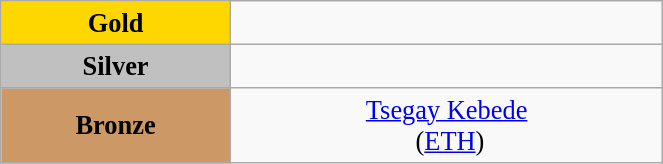<table class="wikitable" style=" text-align:center; font-size:110%;" width="35%">
<tr>
<td bgcolor="gold"><strong>Gold</strong></td>
<td></td>
</tr>
<tr>
<td bgcolor="silver"><strong>Silver</strong></td>
<td></td>
</tr>
<tr>
<td bgcolor="CC9966"><strong>Bronze</strong></td>
<td> <a href='#'>Tsegay Kebede</a><br> <span>(<a href='#'>ETH</a>)</span></td>
</tr>
</table>
